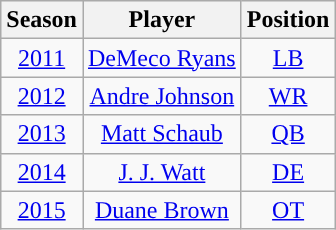<table class="wikitable" style="text-align:center">
<tr bgcolor="#efefef">
<th>Season</th>
<th>Player</th>
<th>Position</th>
</tr>
<tr>
<td><a href='#'>2011</a></td>
<td><a href='#'>DeMeco Ryans</a></td>
<td><a href='#'>LB</a></td>
</tr>
<tr>
<td><a href='#'>2012</a></td>
<td><a href='#'>Andre Johnson</a></td>
<td><a href='#'>WR</a></td>
</tr>
<tr>
<td><a href='#'>2013</a></td>
<td><a href='#'>Matt Schaub</a></td>
<td><a href='#'>QB</a></td>
</tr>
<tr>
<td><a href='#'>2014</a></td>
<td><a href='#'>J. J. Watt</a></td>
<td><a href='#'>DE</a></td>
</tr>
<tr>
<td><a href='#'>2015</a></td>
<td><a href='#'>Duane Brown</a></td>
<td><a href='#'>OT</a></td>
</tr>
</table>
